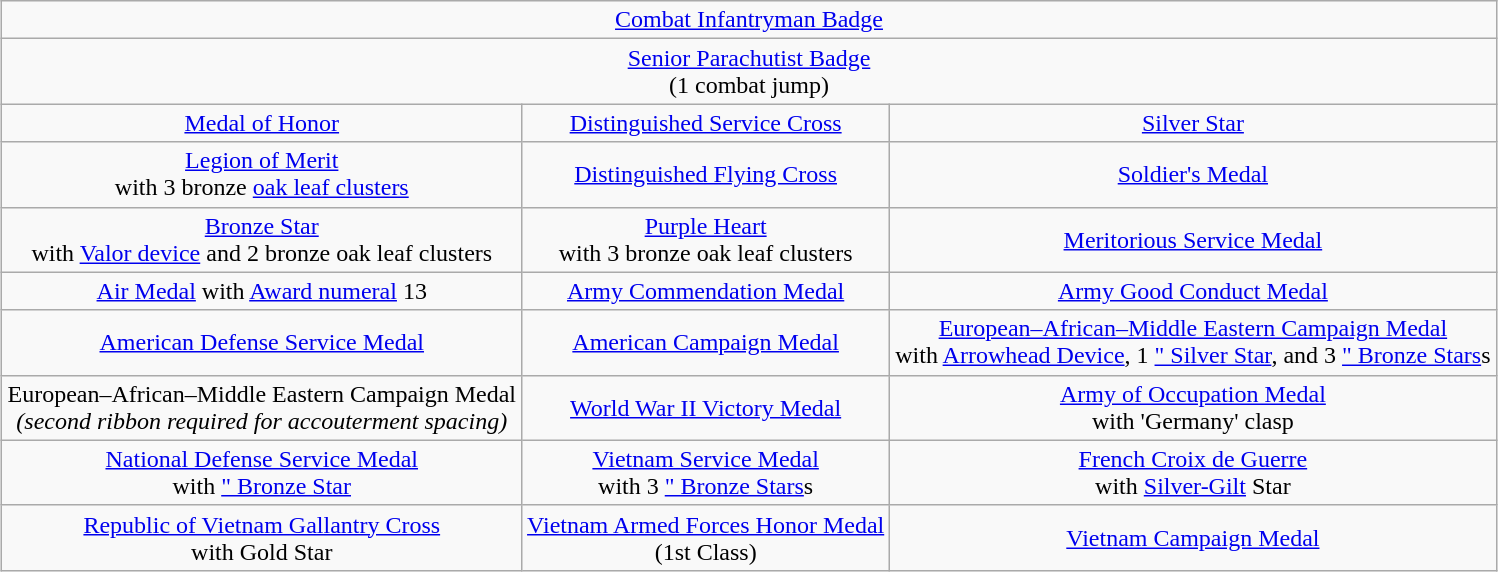<table class="wikitable" style="margin:1em auto; text-align:center;">
<tr>
<td colspan="3"><a href='#'>Combat Infantryman Badge</a></td>
</tr>
<tr>
<td colspan="3"><a href='#'>Senior Parachutist Badge</a><br>(1 combat jump)</td>
</tr>
<tr>
<td><a href='#'>Medal of Honor</a></td>
<td><a href='#'>Distinguished Service Cross</a></td>
<td><a href='#'>Silver Star</a></td>
</tr>
<tr>
<td><a href='#'>Legion of Merit</a><br>with 3 bronze <a href='#'>oak leaf clusters</a></td>
<td><a href='#'>Distinguished Flying Cross</a></td>
<td><a href='#'>Soldier's Medal</a></td>
</tr>
<tr>
<td><a href='#'>Bronze Star</a><br>with <a href='#'>Valor device</a> and 2 bronze oak leaf clusters</td>
<td><a href='#'>Purple Heart</a><br>with 3 bronze oak leaf clusters</td>
<td><a href='#'>Meritorious Service Medal</a></td>
</tr>
<tr>
<td><a href='#'>Air Medal</a> with <a href='#'>Award numeral</a> 13</td>
<td><a href='#'>Army Commendation Medal</a></td>
<td><a href='#'>Army Good Conduct Medal</a></td>
</tr>
<tr>
<td><a href='#'>American Defense Service Medal</a></td>
<td><a href='#'>American Campaign Medal</a></td>
<td><a href='#'>European–African–Middle Eastern Campaign Medal</a><br>with <a href='#'>Arrowhead Device</a>, 1 <a href='#'>
" Silver Star</a>, and 3 <a href='#'>" Bronze Stars</a>s</td>
</tr>
<tr>
<td>European–African–Middle Eastern Campaign Medal<br><em>(second ribbon required for accouterment spacing)</em></td>
<td><a href='#'>World War II Victory Medal</a></td>
<td><a href='#'>Army of Occupation Medal</a><br>with 'Germany' clasp</td>
</tr>
<tr>
<td><a href='#'>National Defense Service Medal</a><br>with <a href='#'>" Bronze Star</a></td>
<td><a href='#'>Vietnam Service Medal</a><br>with 3 <a href='#'>" Bronze Stars</a>s</td>
<td><a href='#'>French Croix de Guerre</a><br>with <a href='#'>Silver-Gilt</a> Star</td>
</tr>
<tr>
<td><a href='#'>Republic of Vietnam Gallantry Cross</a><br>with Gold Star</td>
<td><a href='#'>Vietnam Armed Forces Honor Medal</a><br>(1st Class)</td>
<td><a href='#'>Vietnam Campaign Medal</a></td>
</tr>
</table>
